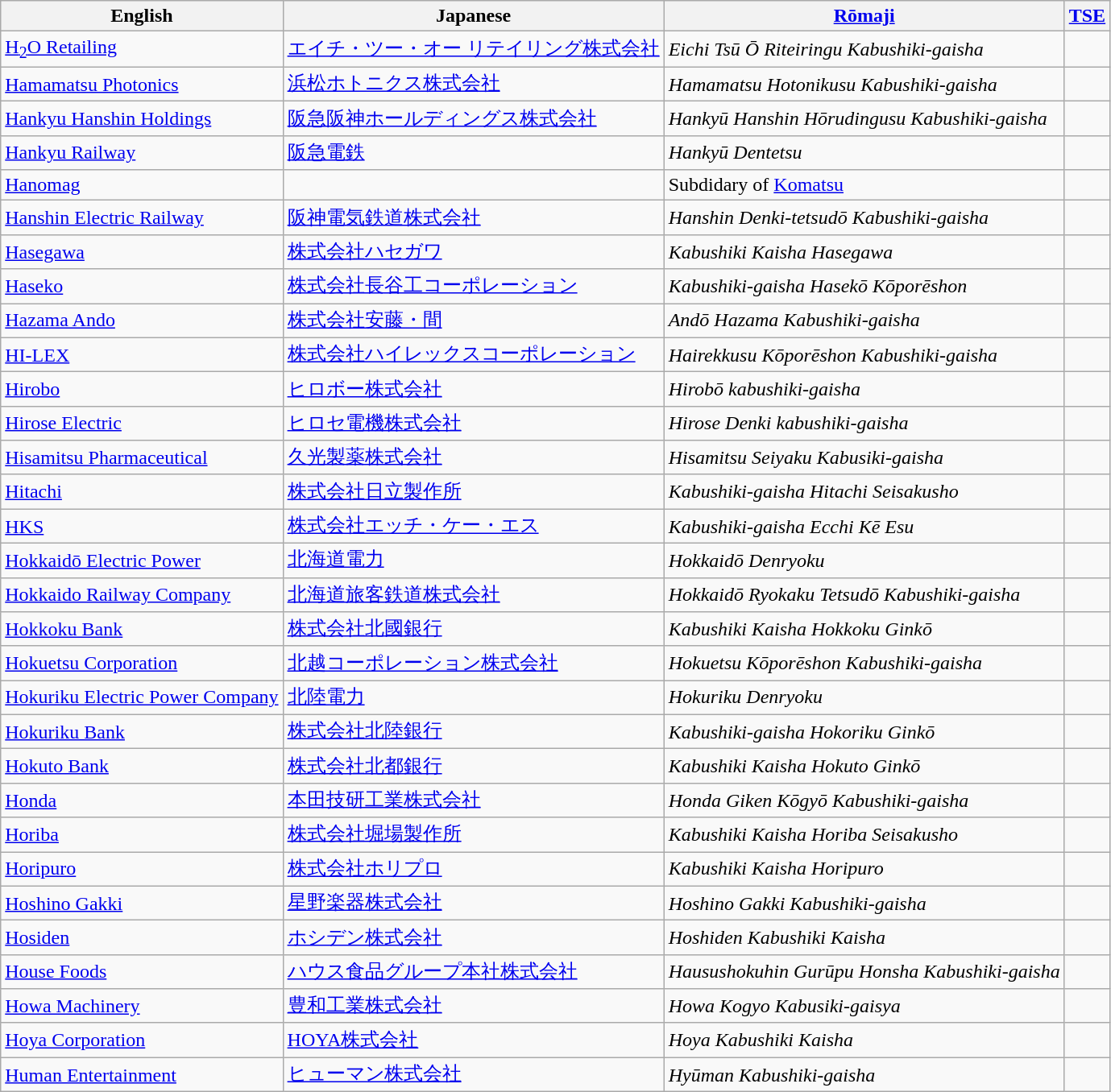<table class="wikitable">
<tr>
<th>English</th>
<th>Japanese</th>
<th><a href='#'>Rōmaji</a></th>
<th><a href='#'>TSE</a></th>
</tr>
<tr>
<td><a href='#'>H<sub>2</sub>O Retailing</a></td>
<td><a href='#'>エイチ・ツー・オー リテイリング株式会社</a></td>
<td><em>Eichi Tsū Ō Riteiringu Kabushiki-gaisha</em></td>
<td></td>
</tr>
<tr>
<td><a href='#'>Hamamatsu Photonics</a></td>
<td><a href='#'>浜松ホトニクス株式会社</a></td>
<td><em>Hamamatsu Hotonikusu Kabushiki-gaisha</em></td>
<td></td>
</tr>
<tr>
<td><a href='#'>Hankyu Hanshin Holdings</a></td>
<td><a href='#'>阪急阪神ホールディングス株式会社</a></td>
<td><em>Hankyū Hanshin Hōrudingusu Kabushiki-gaisha</em></td>
<td></td>
</tr>
<tr>
<td><a href='#'>Hankyu Railway</a></td>
<td><a href='#'>阪急電鉄</a></td>
<td><em>Hankyū Dentetsu</em></td>
<td></td>
</tr>
<tr>
<td><a href='#'>Hanomag</a></td>
<td></td>
<td>Subdidary of <a href='#'>Komatsu</a></td>
<td></td>
</tr>
<tr>
<td><a href='#'>Hanshin Electric Railway</a></td>
<td><a href='#'>阪神電気鉄道株式会社</a></td>
<td><em>Hanshin Denki-tetsudō Kabushiki-gaisha</em></td>
<td></td>
</tr>
<tr>
<td><a href='#'>Hasegawa</a></td>
<td><a href='#'>株式会社ハセガワ</a></td>
<td><em>Kabushiki Kaisha Hasegawa</em></td>
<td></td>
</tr>
<tr>
<td><a href='#'>Haseko</a></td>
<td><a href='#'>株式会社長谷工コーポレーション</a></td>
<td><em>Kabushiki-gaisha Hasekō Kōporēshon</em></td>
<td></td>
</tr>
<tr>
<td><a href='#'>Hazama Ando</a></td>
<td><a href='#'>株式会社安藤・間</a></td>
<td><em>Andō Hazama Kabushiki-gaisha</em></td>
<td></td>
</tr>
<tr>
<td><a href='#'>HI-LEX</a></td>
<td><a href='#'>株式会社ハイレックスコーポレーション</a></td>
<td><em>Hairekkusu Kōporēshon Kabushiki-gaisha</em></td>
<td></td>
</tr>
<tr>
<td><a href='#'>Hirobo</a></td>
<td><a href='#'>ヒロボー株式会社</a></td>
<td><em>Hirobō kabushiki-gaisha</em></td>
<td></td>
</tr>
<tr>
<td><a href='#'>Hirose Electric</a></td>
<td><a href='#'>ヒロセ電機株式会社</a></td>
<td><em>Hirose Denki kabushiki-gaisha</em></td>
<td></td>
</tr>
<tr>
<td><a href='#'>Hisamitsu Pharmaceutical</a></td>
<td><a href='#'>久光製薬株式会社</a></td>
<td><em>Hisamitsu Seiyaku Kabusiki-gaisha</em></td>
<td></td>
</tr>
<tr>
<td><a href='#'>Hitachi</a></td>
<td><a href='#'>株式会社日立製作所</a></td>
<td><em>Kabushiki-gaisha Hitachi Seisakusho</em></td>
<td></td>
</tr>
<tr>
<td><a href='#'>HKS</a></td>
<td><a href='#'>株式会社エッチ・ケー・エス</a></td>
<td><em>Kabushiki-gaisha Ecchi Kē Esu</em></td>
<td></td>
</tr>
<tr>
<td><a href='#'>Hokkaidō Electric Power</a></td>
<td><a href='#'>北海道電力</a></td>
<td><em>Hokkaidō Denryoku</em></td>
<td></td>
</tr>
<tr>
<td><a href='#'>Hokkaido Railway Company</a></td>
<td><a href='#'>北海道旅客鉄道株式会社</a></td>
<td><em>Hokkaidō Ryokaku Tetsudō Kabushiki-gaisha</em></td>
<td></td>
</tr>
<tr>
<td><a href='#'>Hokkoku Bank</a></td>
<td><a href='#'>株式会社北國銀行</a></td>
<td><em>Kabushiki Kaisha Hokkoku Ginkō</em></td>
<td></td>
</tr>
<tr>
<td><a href='#'>Hokuetsu Corporation</a></td>
<td><a href='#'>北越コーポレーション株式会社</a></td>
<td><em>Hokuetsu Kōporēshon Kabushiki-gaisha</em></td>
<td></td>
</tr>
<tr>
<td><a href='#'>Hokuriku Electric Power Company</a></td>
<td><a href='#'>北陸電力</a></td>
<td><em>Hokuriku Denryoku</em></td>
<td></td>
</tr>
<tr>
<td><a href='#'>Hokuriku Bank</a></td>
<td><a href='#'>株式会社北陸銀行</a></td>
<td><em>Kabushiki-gaisha Hokoriku Ginkō</em></td>
<td></td>
</tr>
<tr>
<td><a href='#'>Hokuto Bank</a></td>
<td><a href='#'>株式会社北都銀行</a></td>
<td><em>Kabushiki Kaisha Hokuto Ginkō</em></td>
<td></td>
</tr>
<tr>
<td><a href='#'>Honda</a></td>
<td><a href='#'>本田技研工業株式会社</a></td>
<td><em>Honda Giken Kōgyō Kabushiki-gaisha</em></td>
<td></td>
</tr>
<tr>
<td><a href='#'>Horiba</a></td>
<td><a href='#'>株式会社堀場製作所</a></td>
<td><em>Kabushiki Kaisha Horiba Seisakusho</em></td>
<td></td>
</tr>
<tr>
<td><a href='#'>Horipuro</a></td>
<td><a href='#'>株式会社ホリプロ</a></td>
<td><em>Kabushiki Kaisha Horipuro</em></td>
<td></td>
</tr>
<tr>
<td><a href='#'>Hoshino Gakki</a></td>
<td><a href='#'>星野楽器株式会社</a></td>
<td><em>Hoshino Gakki Kabushiki-gaisha</em></td>
<td></td>
</tr>
<tr>
<td><a href='#'>Hosiden</a></td>
<td><a href='#'>ホシデン株式会社</a></td>
<td><em>Hoshiden Kabushiki Kaisha</em></td>
<td></td>
</tr>
<tr>
<td><a href='#'>House Foods</a></td>
<td><a href='#'>ハウス食品グループ本社株式会社</a></td>
<td><em>Hausushokuhin Gurūpu Honsha Kabushiki-gaisha</em></td>
<td></td>
</tr>
<tr>
<td><a href='#'>Howa Machinery</a></td>
<td><a href='#'>豊和工業株式会社</a></td>
<td><em>Howa Kogyo Kabusiki-gaisya</em></td>
<td></td>
</tr>
<tr>
<td><a href='#'>Hoya Corporation</a></td>
<td><a href='#'>HOYA株式会社</a></td>
<td><em>Hoya Kabushiki Kaisha</em></td>
<td></td>
</tr>
<tr>
<td><a href='#'>Human Entertainment</a></td>
<td><a href='#'>ヒューマン株式会社</a></td>
<td><em>Hyūman Kabushiki-gaisha</em></td>
<td></td>
</tr>
</table>
